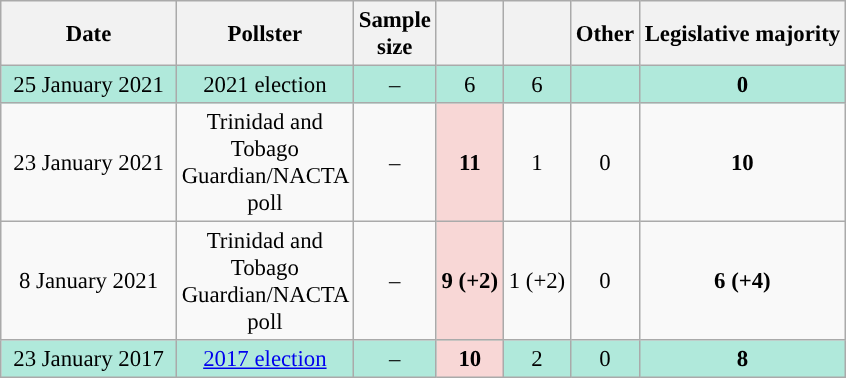<table class="wikitable sortable collapsible" style="text-align:center;font-size:95%;">
<tr style="height:42px; "background:#b0e9db;">
<th style="width:110px;">Date</th>
<th style="width:110px;">Pollster</th>
<th data-sort-type="number">Sample<br>size</th>
<th class="unsortable" style="background:"><a href='#'></a></th>
<th class="unsortable" style="background:"><a href='#'></a></th>
<th class="unsortable">Other</th>
<th>Legislative majority</th>
</tr>
<tr style="background:#b0e9db;">
<td data-sort-value="2019-12-02">25 January 2021</td>
<td>2021 election</td>
<td>–</td>
<td>6</td>
<td>6</td>
<td></td>
<td><strong>0</strong></td>
</tr>
<tr>
<td>23 January 2021</td>
<td>Trinidad and Tobago Guardian/NACTA poll</td>
<td>–</td>
<td style="background:#F8D7D6"><strong>11</strong></td>
<td>1</td>
<td>0</td>
<td><strong>10</strong></td>
</tr>
<tr>
<td data-sort-value="2019-04-11">8 January 2021</td>
<td>Trinidad and Tobago Guardian/NACTA poll</td>
<td>–</td>
<td style="background:#F8D7D6"><strong>9 (+2)</strong></td>
<td>1 (+2)</td>
<td>0</td>
<td><strong>6 (+4)</strong></td>
</tr>
<tr style="background:#b0e9db;">
<td data-sort-value="2016-11-28">23 January 2017</td>
<td><a href='#'>2017 election</a></td>
<td>–</td>
<td style="background:#F8D7D6"><strong>10</strong></td>
<td>2</td>
<td>0</td>
<td><strong>8</strong></td>
</tr>
</table>
